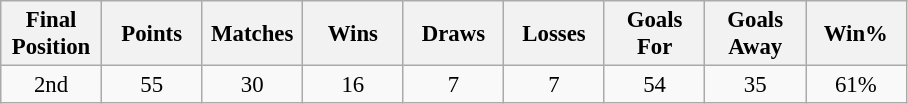<table class="wikitable" style="font-size: 95%; text-align: center;">
<tr>
<th width=60>Final Position</th>
<th width=60>Points</th>
<th width=60>Matches</th>
<th width=60>Wins</th>
<th width=60>Draws</th>
<th width=60>Losses</th>
<th width=60>Goals For</th>
<th width=60>Goals Away</th>
<th width=60>Win%</th>
</tr>
<tr>
<td>2nd</td>
<td>55</td>
<td>30</td>
<td>16</td>
<td>7</td>
<td>7</td>
<td>54</td>
<td>35</td>
<td>61%</td>
</tr>
</table>
